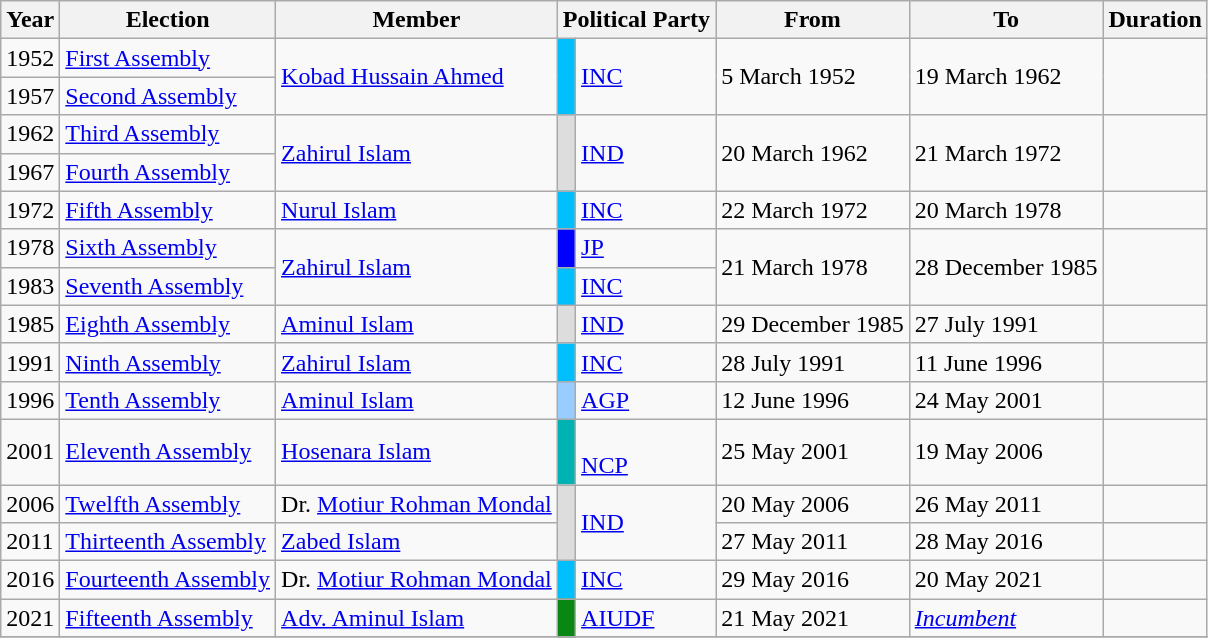<table class="wikitable">
<tr>
<th>Year</th>
<th>Election</th>
<th>Member</th>
<th colspan=2>Political Party</th>
<th>From</th>
<th>To</th>
<th>Duration</th>
</tr>
<tr>
<td>1952</td>
<td><a href='#'>First Assembly</a></td>
<td rowspan=2><a href='#'>Kobad Hussain Ahmed</a></td>
<td rowspan="2" bgcolor=#00BFFF></td>
<td rowspan="2"><a href='#'>INC</a></td>
<td rowspan=2>5 March 1952</td>
<td rowspan=2>19 March 1962</td>
<td rowspan=2></td>
</tr>
<tr>
<td>1957</td>
<td><a href='#'>Second Assembly</a></td>
</tr>
<tr>
<td>1962</td>
<td><a href='#'>Third Assembly</a></td>
<td rowspan=2><a href='#'>Zahirul Islam</a></td>
<td rowspan="2" bgcolor=#DDDDDD></td>
<td rowspan="2"><a href='#'>IND</a></td>
<td rowspan=2>20 March 1962</td>
<td rowspan=2>21 March 1972</td>
<td rowspan=2></td>
</tr>
<tr>
<td>1967</td>
<td><a href='#'>Fourth Assembly</a></td>
</tr>
<tr>
<td>1972</td>
<td><a href='#'>Fifth Assembly</a></td>
<td><a href='#'>Nurul Islam</a></td>
<td bgcolor=#00BFFF></td>
<td><a href='#'>INC</a></td>
<td>22 March 1972</td>
<td>20 March 1978</td>
<td></td>
</tr>
<tr>
<td>1978</td>
<td><a href='#'>Sixth Assembly</a></td>
<td rowspan=2><a href='#'>Zahirul Islam</a></td>
<td bgcolor=#0000FF></td>
<td><a href='#'>JP</a></td>
<td rowspan=2>21 March 1978</td>
<td rowspan=2>28 December 1985</td>
<td rowspan=2></td>
</tr>
<tr>
<td>1983</td>
<td><a href='#'>Seventh Assembly</a></td>
<td bgcolor=#00BFFF></td>
<td><a href='#'>INC</a></td>
</tr>
<tr>
<td>1985</td>
<td><a href='#'>Eighth Assembly</a></td>
<td><a href='#'>Aminul Islam</a></td>
<td bgcolor=#DDDDDD></td>
<td><a href='#'>IND</a></td>
<td>29 December 1985</td>
<td>27 July 1991</td>
<td></td>
</tr>
<tr>
<td>1991</td>
<td><a href='#'>Ninth Assembly</a></td>
<td><a href='#'>Zahirul Islam</a></td>
<td bgcolor=#00BFFF></td>
<td><a href='#'>INC</a></td>
<td>28 July 1991</td>
<td>11 June 1996</td>
<td></td>
</tr>
<tr>
<td>1996</td>
<td><a href='#'>Tenth Assembly</a></td>
<td><a href='#'>Aminul Islam</a></td>
<td bgcolor=#99CCFF></td>
<td><a href='#'>AGP</a></td>
<td>12 June 1996</td>
<td>24 May 2001</td>
<td></td>
</tr>
<tr>
<td>2001</td>
<td><a href='#'>Eleventh Assembly</a></td>
<td><a href='#'>Hosenara Islam</a></td>
<td bgcolor=#00B2B2></td>
<td><br><a href='#'>NCP</a></td>
<td>25 May 2001</td>
<td>19 May 2006</td>
<td></td>
</tr>
<tr>
<td>2006</td>
<td><a href='#'>Twelfth Assembly</a></td>
<td>Dr. <a href='#'>Motiur Rohman Mondal</a></td>
<td rowspan="2" bgcolor=#DDDDDD></td>
<td rowspan="2"><a href='#'>IND</a></td>
<td>20 May 2006</td>
<td>26 May 2011</td>
<td></td>
</tr>
<tr>
<td>2011</td>
<td><a href='#'>Thirteenth Assembly</a></td>
<td><a href='#'>Zabed Islam</a></td>
<td>27 May 2011</td>
<td>28 May 2016</td>
<td></td>
</tr>
<tr>
<td>2016</td>
<td><a href='#'>Fourteenth Assembly</a></td>
<td>Dr. <a href='#'>Motiur Rohman Mondal</a></td>
<td bgcolor=#00BFFF></td>
<td><a href='#'>INC</a></td>
<td>29 May 2016</td>
<td>20 May 2021</td>
<td></td>
</tr>
<tr>
<td>2021</td>
<td><a href='#'>Fifteenth Assembly</a></td>
<td><a href='#'>Adv. Aminul Islam</a></td>
<td bgcolor=#0A8612></td>
<td><a href='#'>AIUDF</a></td>
<td>21 May 2021</td>
<td><em><a href='#'>Incumbent</a></em></td>
<td></td>
</tr>
<tr>
</tr>
</table>
